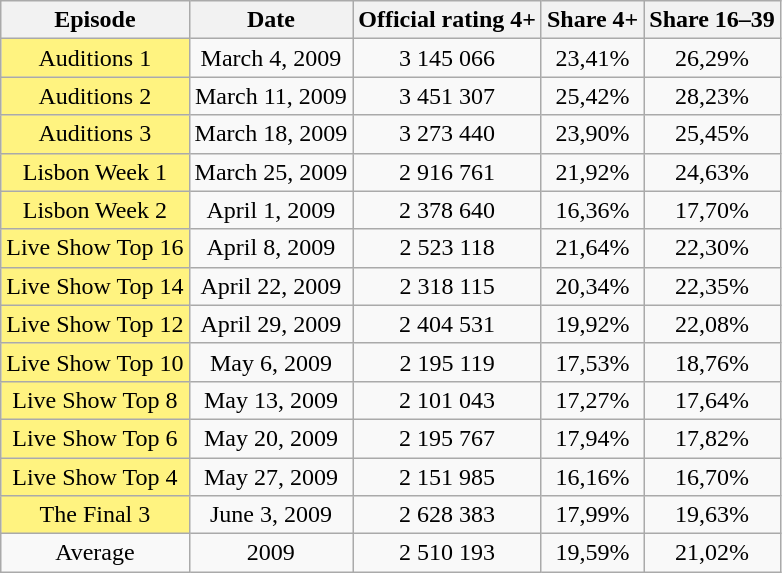<table class="wikitable" style="font-size:100%; text-align:center">
<tr>
<th>Episode</th>
<th>Date</th>
<th>Official rating 4+</th>
<th>Share 4+</th>
<th>Share 16–39</th>
</tr>
<tr>
<td style="background:#FFF380">Auditions 1</td>
<td>March 4, 2009</td>
<td>3 145 066</td>
<td>23,41%</td>
<td>26,29%</td>
</tr>
<tr>
<td style="background:#FFF380">Auditions 2</td>
<td>March 11, 2009</td>
<td>3 451 307</td>
<td>25,42%</td>
<td>28,23%</td>
</tr>
<tr>
<td style="background:#FFF380">Auditions 3</td>
<td>March 18, 2009</td>
<td>3 273 440</td>
<td>23,90%</td>
<td>25,45%</td>
</tr>
<tr>
<td style="background:#FFF380">Lisbon Week 1</td>
<td>March 25, 2009</td>
<td>2 916 761</td>
<td>21,92%</td>
<td>24,63%</td>
</tr>
<tr>
<td style="background:#FFF380">Lisbon Week 2</td>
<td>April 1, 2009</td>
<td>2 378 640</td>
<td>16,36%</td>
<td>17,70%</td>
</tr>
<tr>
<td style="background:#FFF380">Live Show Top 16</td>
<td>April 8, 2009</td>
<td>2 523 118</td>
<td>21,64%</td>
<td>22,30%</td>
</tr>
<tr>
<td style="background:#FFF380">Live Show Top 14</td>
<td>April 22, 2009</td>
<td>2 318 115</td>
<td>20,34%</td>
<td>22,35%</td>
</tr>
<tr>
<td style="background:#FFF380">Live Show Top 12</td>
<td>April 29, 2009</td>
<td>2 404 531</td>
<td>19,92%</td>
<td>22,08%</td>
</tr>
<tr>
<td style="background:#FFF380">Live Show Top 10</td>
<td>May 6, 2009</td>
<td>2 195 119</td>
<td>17,53%</td>
<td>18,76%</td>
</tr>
<tr>
<td style="background:#FFF380">Live Show Top 8</td>
<td>May 13, 2009</td>
<td>2 101 043</td>
<td>17,27%</td>
<td>17,64%</td>
</tr>
<tr>
<td style="background:#FFF380">Live Show Top 6</td>
<td>May 20, 2009</td>
<td>2 195 767</td>
<td>17,94%</td>
<td>17,82%</td>
</tr>
<tr>
<td style="background:#FFF380">Live Show Top 4</td>
<td>May 27, 2009</td>
<td>2 151 985</td>
<td>16,16%</td>
<td>16,70%</td>
</tr>
<tr>
<td style="background:#FFF380">The Final 3</td>
<td>June 3, 2009</td>
<td>2 628 383</td>
<td>17,99%</td>
<td>19,63%</td>
</tr>
<tr>
<td>Average</td>
<td>2009</td>
<td>2 510 193</td>
<td>19,59%</td>
<td>21,02%</td>
</tr>
</table>
